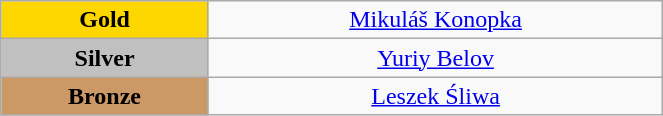<table class="wikitable" style="text-align:center; " width="35%">
<tr>
<td bgcolor="gold"><strong>Gold</strong></td>
<td><a href='#'>Mikuláš Konopka</a><br>  <small><em></em></small></td>
</tr>
<tr>
<td bgcolor="silver"><strong>Silver</strong></td>
<td><a href='#'>Yuriy Belov</a><br>  <small><em></em></small></td>
</tr>
<tr>
<td bgcolor="CC9966"><strong>Bronze</strong></td>
<td><a href='#'>Leszek Śliwa</a><br>  <small><em></em></small></td>
</tr>
</table>
